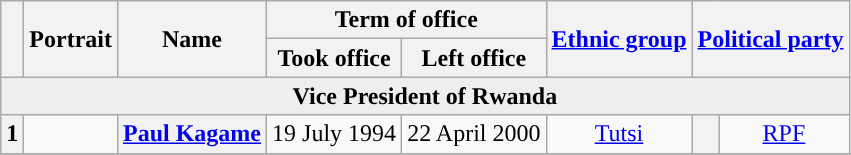<table class="wikitable" style="text-align:center">
<tr>
<th rowspan="2"></th>
<th rowspan="2">Portrait</th>
<th rowspan="2">Name<br></th>
<th colspan="2">Term of office</th>
<th rowspan="2"><a href='#'>Ethnic group</a></th>
<th colspan="2" rowspan="2"><a href='#'>Political party</a></th>
</tr>
<tr>
<th>Took office</th>
<th>Left office</th>
</tr>
<tr bgcolor="#EEEEEE">
<td colspan="8" align="center"><strong>Vice President of Rwanda</strong></td>
</tr>
<tr>
<th rowspan="1">1</th>
<td rowspan="1"></td>
<th rowspan="1"><a href='#'>Paul Kagame</a> <br> </th>
<td rowspan="1">19 July 1994</td>
<td rowspan="1">22 April 2000</td>
<td rowspan="1"><a href='#'>Tutsi</a></td>
<th rowspan="1" style="background: "></th>
<td rowspan="1"><a href='#'>RPF</a></td>
</tr>
<tr>
</tr>
</table>
